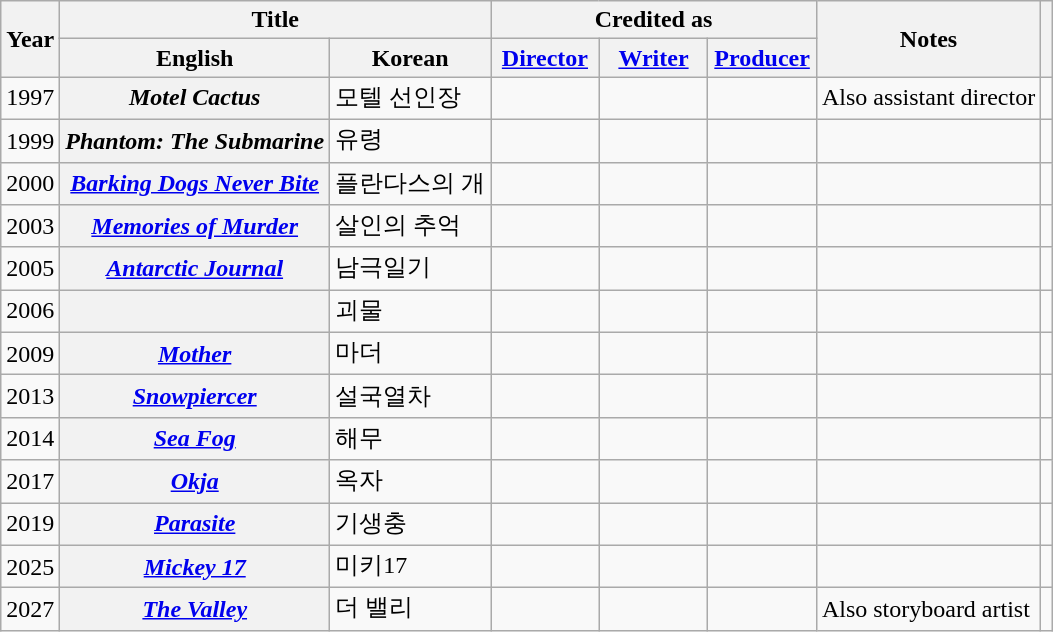<table class="wikitable plainrowheaders">
<tr>
<th scope=col rowspan=2>Year</th>
<th scope=col colspan=2>Title</th>
<th scope=col colspan=3>Credited as</th>
<th scope=col rowspan=2 scope="col">Notes</th>
<th scope=col rowspan=2 scope="col"></th>
</tr>
<tr>
<th>English</th>
<th>Korean</th>
<th width=65><a href='#'>Director</a></th>
<th width=65><a href='#'>Writer</a></th>
<th width=65><a href='#'>Producer</a></th>
</tr>
<tr>
<td>1997</td>
<th scope=row><em>Motel Cactus</em></th>
<td>모텔 선인장</td>
<td></td>
<td></td>
<td></td>
<td>Also assistant director</td>
<td align="center"></td>
</tr>
<tr>
<td>1999</td>
<th scope=row><em>Phantom: The Submarine</em></th>
<td>유령</td>
<td></td>
<td></td>
<td></td>
<td></td>
<td align="center"></td>
</tr>
<tr>
<td>2000</td>
<th scope=row><em><a href='#'>Barking Dogs Never Bite</a></em></th>
<td>플란다스의 개</td>
<td></td>
<td></td>
<td></td>
<td></td>
<td align="center"></td>
</tr>
<tr>
<td>2003</td>
<th scope=row><em><a href='#'>Memories of Murder</a></em></th>
<td>살인의 추억</td>
<td></td>
<td></td>
<td></td>
<td></td>
<td align="center"></td>
</tr>
<tr>
<td>2005</td>
<th scope=row><em><a href='#'>Antarctic Journal</a></em></th>
<td>남극일기</td>
<td></td>
<td></td>
<td></td>
<td></td>
<td align="center"></td>
</tr>
<tr>
<td>2006</td>
<th scope=row></th>
<td>괴물</td>
<td></td>
<td></td>
<td></td>
<td></td>
<td align="center"></td>
</tr>
<tr>
<td>2009</td>
<th scope=row><em><a href='#'>Mother</a></em></th>
<td>마더</td>
<td></td>
<td></td>
<td></td>
<td></td>
<td align="center"></td>
</tr>
<tr>
<td>2013</td>
<th scope=row><em><a href='#'>Snowpiercer</a></em></th>
<td>설국열차</td>
<td></td>
<td></td>
<td></td>
<td></td>
<td align="center"></td>
</tr>
<tr>
<td>2014</td>
<th scope=row><em><a href='#'>Sea Fog</a></em></th>
<td>해무</td>
<td></td>
<td></td>
<td></td>
<td></td>
<td align="center"></td>
</tr>
<tr>
<td>2017</td>
<th scope=row><em><a href='#'>Okja</a></em></th>
<td>옥자</td>
<td></td>
<td></td>
<td></td>
<td></td>
<td align="center"></td>
</tr>
<tr>
<td>2019</td>
<th scope=row><em><a href='#'>Parasite</a></em></th>
<td>기생충</td>
<td></td>
<td></td>
<td></td>
<td></td>
<td align="center"></td>
</tr>
<tr>
<td>2025</td>
<th scope=row><em><a href='#'>Mickey 17</a></em></th>
<td>미키17</td>
<td></td>
<td></td>
<td></td>
<td></td>
<td align="center"></td>
</tr>
<tr>
<td>2027</td>
<th scope=row><em><a href='#'>The Valley</a></em></th>
<td>더 밸리</td>
<td></td>
<td></td>
<td></td>
<td>Also storyboard artist</td>
<td align="center"></td>
</tr>
</table>
